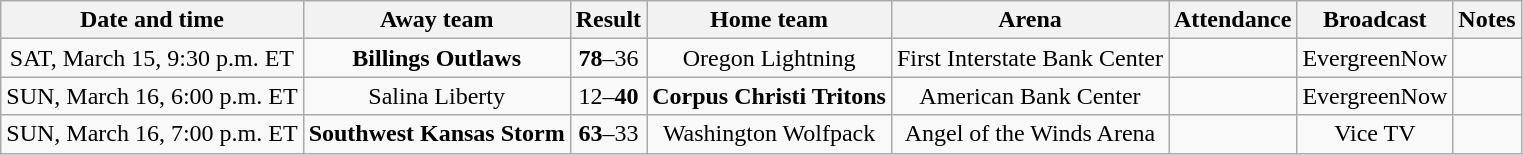<table class="wikitable" style="text-align:center;">
<tr>
<th>Date and time</th>
<th>Away team</th>
<th>Result</th>
<th>Home team</th>
<th>Arena</th>
<th>Attendance</th>
<th>Broadcast</th>
<th>Notes</th>
</tr>
<tr>
<td>SAT, March 15, 9:30 p.m. ET</td>
<td><strong>Billings Outlaws</strong></td>
<td><strong>78</strong>–36</td>
<td>Oregon Lightning</td>
<td>First Interstate Bank Center</td>
<td></td>
<td>EvergreenNow</td>
<td></td>
</tr>
<tr>
<td>SUN, March 16, 6:00 p.m. ET</td>
<td>Salina Liberty</td>
<td>12–<strong>40</strong></td>
<td><strong>Corpus Christi Tritons</strong></td>
<td>American Bank Center</td>
<td></td>
<td>EvergreenNow</td>
<td></td>
</tr>
<tr>
<td>SUN, March 16, 7:00 p.m. ET</td>
<td><strong>Southwest Kansas Storm</strong></td>
<td><strong>63</strong>–33</td>
<td>Washington Wolfpack</td>
<td>Angel of the Winds Arena</td>
<td></td>
<td>Vice TV</td>
<td></td>
</tr>
</table>
